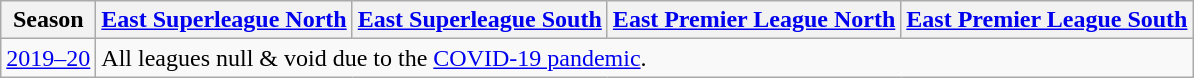<table class="wikitable">
<tr>
<th rowspan=1>Season</th>
<th colspan=1><a href='#'>East Superleague North</a></th>
<th colspan=1><a href='#'>East Superleague South</a></th>
<th rowspan=1><a href='#'>East Premier League North</a></th>
<th rowspan=1><a href='#'>East Premier League South</a></th>
</tr>
<tr>
<td style="text-align:left;"><a href='#'>2019–20</a></td>
<td colspan=4>All leagues null & void due to the <a href='#'>COVID-19 pandemic</a>.</td>
</tr>
</table>
